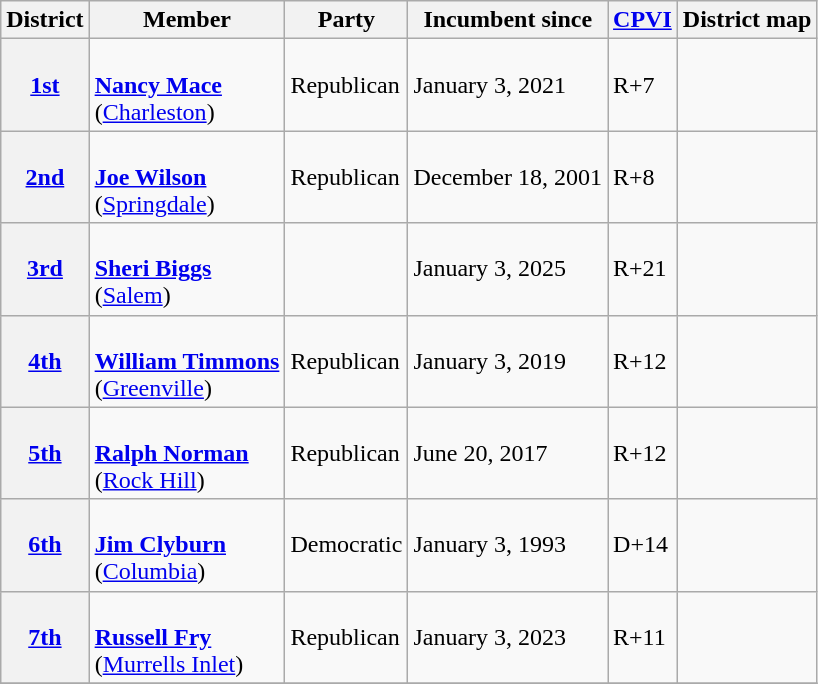<table class=wikitable>
<tr>
<th>District</th>
<th>Member<br></th>
<th>Party</th>
<th>Incumbent since</th>
<th><a href='#'>CPVI</a></th>
<th>District map</th>
</tr>
<tr>
<th><a href='#'>1st</a></th>
<td><br><strong><a href='#'>Nancy Mace</a></strong><br>(<a href='#'>Charleston</a>)</td>
<td>Republican</td>
<td nowrap>January 3, 2021</td>
<td>R+7</td>
<td></td>
</tr>
<tr>
<th><a href='#'>2nd</a></th>
<td><br><strong><a href='#'>Joe Wilson</a></strong><br>(<a href='#'>Springdale</a>)</td>
<td>Republican</td>
<td nowrap>December 18, 2001</td>
<td>R+8</td>
<td></td>
</tr>
<tr>
<th><a href='#'>3rd</a></th>
<td><br><strong><a href='#'>Sheri Biggs</a></strong><br>(<a href='#'>Salem</a>)</td>
<td></td>
<td nowrap>January 3, 2025</td>
<td>R+21</td>
<td></td>
</tr>
<tr>
<th><a href='#'>4th</a></th>
<td><br><strong><a href='#'>William Timmons</a></strong><br>(<a href='#'>Greenville</a>)</td>
<td>Republican</td>
<td nowrap>January 3, 2019</td>
<td>R+12</td>
<td></td>
</tr>
<tr>
<th><a href='#'>5th</a></th>
<td><br><strong><a href='#'>Ralph Norman</a></strong><br>(<a href='#'>Rock Hill</a>)</td>
<td>Republican</td>
<td nowrap>June 20, 2017</td>
<td>R+12</td>
<td></td>
</tr>
<tr>
<th><a href='#'>6th</a></th>
<td><br><strong><a href='#'>Jim Clyburn</a></strong><br>(<a href='#'>Columbia</a>)</td>
<td>Democratic</td>
<td nowrap>January 3, 1993</td>
<td>D+14</td>
<td></td>
</tr>
<tr>
<th><a href='#'>7th</a></th>
<td><br><strong><a href='#'>Russell Fry</a></strong><br>(<a href='#'>Murrells Inlet</a>)</td>
<td>Republican</td>
<td nowrap>January 3, 2023</td>
<td>R+11</td>
<td></td>
</tr>
<tr>
</tr>
</table>
